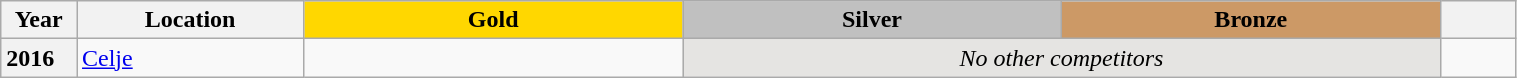<table class="wikitable unsortable" style="text-align:left; width:80%">
<tr>
<th scope="col" style="text-align:center; width:5%">Year</th>
<th scope="col" style="text-align:center; width:15%">Location</th>
<td scope="col" style="text-align:center; width:25%; background:gold"><strong>Gold</strong></td>
<td scope="col" style="text-align:center; width:25%; background:silver"><strong>Silver</strong></td>
<td scope="col" style="text-align:center; width:25%; background:#c96"><strong>Bronze</strong></td>
<th scope="col" style="text-align:center; width:5%"></th>
</tr>
<tr>
<th scope="row" style="text-align:left">2016</th>
<td><a href='#'>Celje</a></td>
<td></td>
<td colspan="2" bgcolor="e5e4e2" align="center"><em>No other competitors</em></td>
<td></td>
</tr>
</table>
